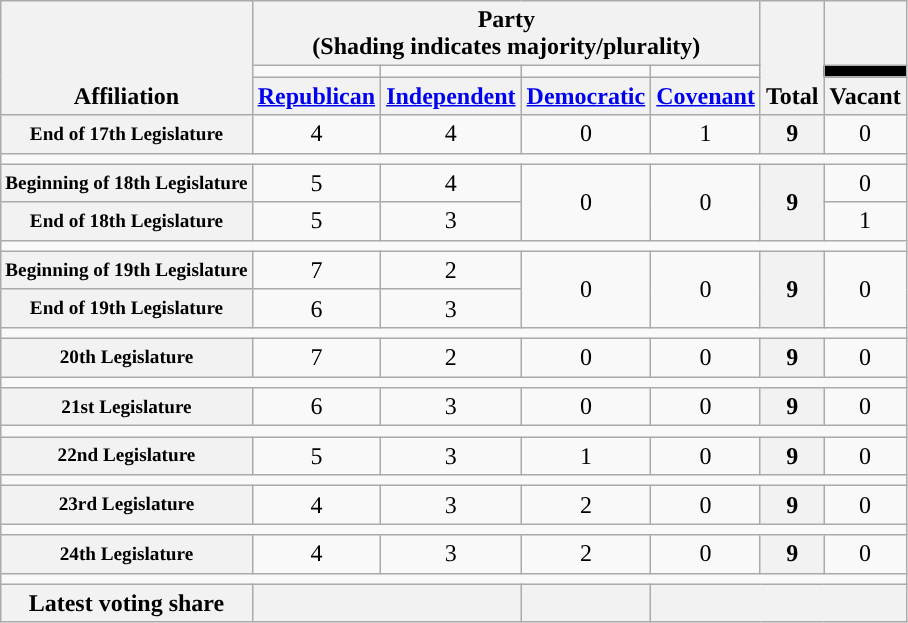<table class=wikitable style="text-align:center">
<tr style="vertical-align:bottom;">
<th rowspan=3>Affiliation</th>
<th colspan=4>Party <div>(Shading indicates majority/plurality)</div></th>
<th rowspan=3>Total</th>
<th></th>
</tr>
<tr style="height:5px">
<td style="background-color:"></td>
<td style="background-color:"></td>
<td style="background-color:"></td>
<td style="background-color:"></td>
<td style="background: black"></td>
</tr>
<tr>
<th><a href='#'>Republican</a></th>
<th><a href='#'>Independent</a></th>
<th><a href='#'>Democratic</a></th>
<th><a href='#'>Covenant</a></th>
<th>Vacant</th>
</tr>
<tr>
<th nowrap style="font-size:80%">End of 17th Legislature</th>
<td>4</td>
<td>4</td>
<td>0</td>
<td>1</td>
<th>9</th>
<td>0</td>
</tr>
<tr>
<td colspan=7></td>
</tr>
<tr>
<th nowrap style="font-size:80%">Beginning of 18th Legislature</th>
<td>5</td>
<td>4</td>
<td rowspan=2>0</td>
<td rowspan=2>0</td>
<th rowspan=2>9</th>
<td>0</td>
</tr>
<tr>
<th nowrap style="font-size:80%">End of 18th Legislature</th>
<td>5</td>
<td>3</td>
<td>1</td>
</tr>
<tr>
<td colspan=7></td>
</tr>
<tr>
<th nowrap style="font-size:80%">Beginning of 19th Legislature</th>
<td>7</td>
<td>2</td>
<td rowspan=2>0</td>
<td rowspan=2>0</td>
<th rowspan=2>9</th>
<td rowspan=2>0</td>
</tr>
<tr>
<th nowrap style="font-size:80%">End of 19th Legislature</th>
<td>6</td>
<td>3</td>
</tr>
<tr>
<td colspan=7></td>
</tr>
<tr>
<th nowrap style="font-size:80%">20th Legislature</th>
<td>7</td>
<td>2</td>
<td>0</td>
<td>0</td>
<th>9</th>
<td>0</td>
</tr>
<tr>
<td colspan=7></td>
</tr>
<tr>
<th nowrap style="font-size:80%">21st Legislature</th>
<td>6</td>
<td>3</td>
<td>0</td>
<td>0</td>
<th>9</th>
<td>0</td>
</tr>
<tr>
<td colspan=7></td>
</tr>
<tr>
<th nowrap style="font-size:80%">22nd Legislature</th>
<td>5</td>
<td>3</td>
<td>1</td>
<td>0</td>
<th>9</th>
<td>0</td>
</tr>
<tr>
<td colspan=7></td>
</tr>
<tr>
<th nowrap style="font-size:80%">23rd Legislature</th>
<td>4</td>
<td>3</td>
<td>2</td>
<td>0</td>
<th>9</th>
<td>0</td>
</tr>
<tr>
<td colspan=7></td>
</tr>
<tr>
<th nowrap style="font-size:80%">24th Legislature</th>
<td>4</td>
<td>3</td>
<td>2</td>
<td>0</td>
<th>9</th>
<td>0</td>
</tr>
<tr>
<td colspan=7></td>
</tr>
<tr>
<th>Latest voting share</th>
<th colspan=2 ></th>
<th></th>
<th colspan=3></th>
</tr>
</table>
